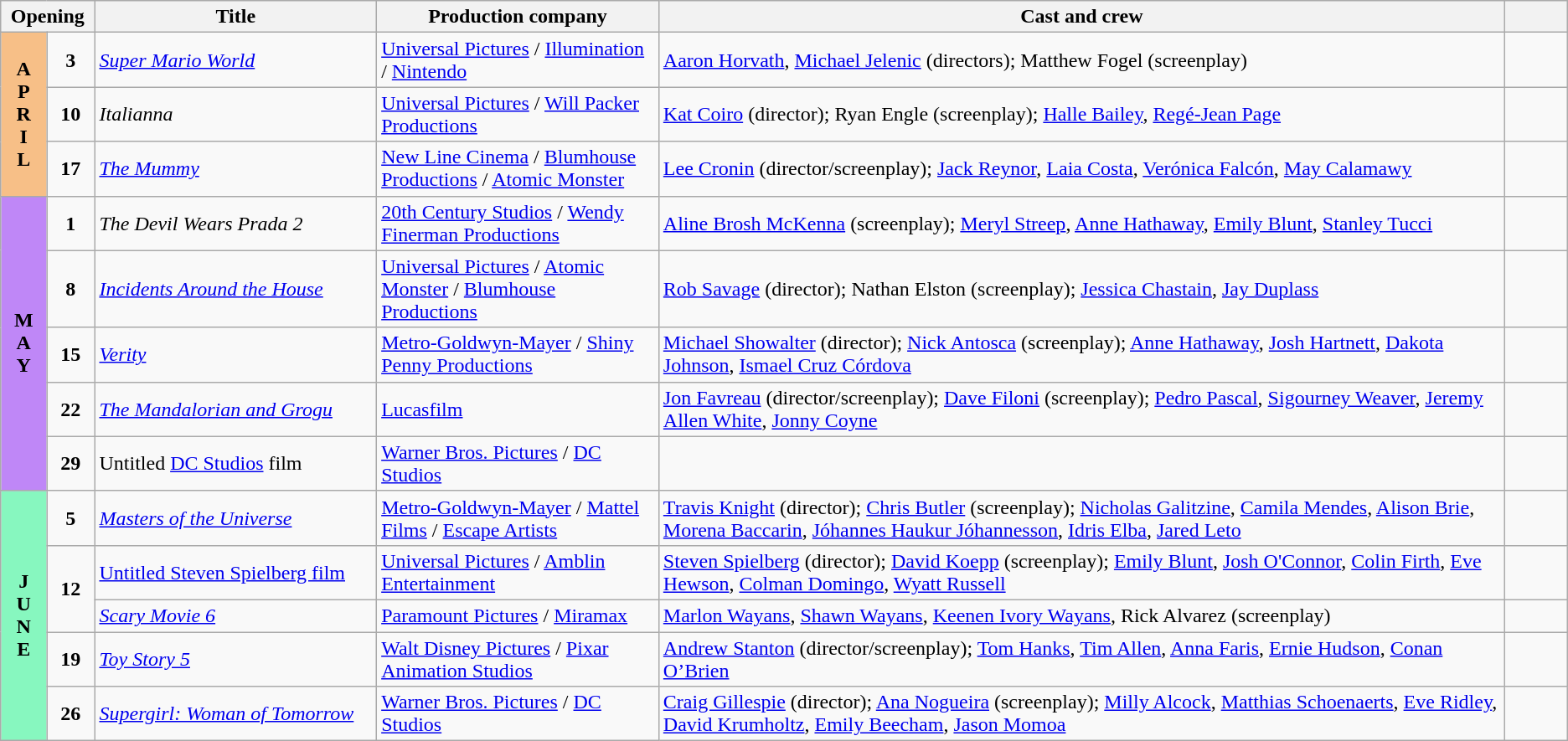<table class="wikitable sortable">
<tr>
<th colspan="2" style="width:6%;">Opening</th>
<th style="width:18%;">Title</th>
<th style="width:18%;">Production company</th>
<th>Cast and crew</th>
<th style="width:4%;" class="unsortable"></th>
</tr>
<tr>
<th rowspan="3" style="text-align:center; background:#f7bf87; textcolor:#000;">A<br>P<br>R<br>I<br>L</th>
<td rowspan="1" style="text-align:center;"><strong>3</strong></td>
<td><em><a href='#'>Super Mario World</a></em></td>
<td><a href='#'>Universal Pictures</a> / <a href='#'>Illumination</a> / <a href='#'>Nintendo</a></td>
<td><a href='#'>Aaron Horvath</a>, <a href='#'>Michael Jelenic</a> (directors); Matthew Fogel (screenplay)</td>
<td style="text-align:center"></td>
</tr>
<tr>
<td rowspan="1" style="text-align:center;"><strong>10</strong></td>
<td><em>Italianna</em></td>
<td><a href='#'>Universal Pictures</a> / <a href='#'>Will Packer Productions</a></td>
<td><a href='#'>Kat Coiro</a> (director); Ryan Engle (screenplay); <a href='#'>Halle Bailey</a>, <a href='#'>Regé-Jean Page</a></td>
<td style="text-align:center"></td>
</tr>
<tr>
<td rowspan="1" style="text-align:center;"><strong>17</strong></td>
<td><em><a href='#'>The Mummy</a></em></td>
<td><a href='#'>New Line Cinema</a> / <a href='#'>Blumhouse Productions</a> / <a href='#'>Atomic Monster</a></td>
<td><a href='#'>Lee Cronin</a> (director/screenplay); <a href='#'>Jack Reynor</a>, <a href='#'>Laia Costa</a>, <a href='#'>Verónica Falcón</a>, <a href='#'>May Calamawy</a></td>
<td style="text-align:center"></td>
</tr>
<tr>
<th rowspan="5" style="text-align:center; background:#bf87f7; text color:#000;">M<br>A<br>Y</th>
<td rowspan="1" style="text-align:center;"><strong>1</strong></td>
<td><em>The Devil Wears Prada 2</em></td>
<td><a href='#'>20th Century Studios</a> / <a href='#'>Wendy Finerman Productions</a></td>
<td><a href='#'>Aline Brosh McKenna</a> (screenplay); <a href='#'>Meryl Streep</a>, <a href='#'>Anne Hathaway</a>, <a href='#'>Emily Blunt</a>, <a href='#'>Stanley Tucci</a></td>
<td style="text-align:center"></td>
</tr>
<tr>
<td rowspan="1" style="text-align:center;"><strong>8</strong></td>
<td><em><a href='#'>Incidents Around the House</a></em></td>
<td><a href='#'>Universal Pictures</a> / <a href='#'>Atomic Monster</a> / <a href='#'>Blumhouse Productions</a></td>
<td><a href='#'>Rob Savage</a> (director); Nathan Elston (screenplay); <a href='#'>Jessica Chastain</a>, <a href='#'>Jay Duplass</a></td>
<td style="text-align:center"></td>
</tr>
<tr>
<td rowspan="1" style="text-align:center;"><strong>15</strong></td>
<td><em><a href='#'>Verity</a></em></td>
<td><a href='#'>Metro-Goldwyn-Mayer</a> / <a href='#'>Shiny Penny Productions</a></td>
<td><a href='#'>Michael Showalter</a> (director); <a href='#'>Nick Antosca</a> (screenplay); <a href='#'>Anne Hathaway</a>, <a href='#'>Josh Hartnett</a>, <a href='#'>Dakota Johnson</a>, <a href='#'>Ismael Cruz Córdova</a></td>
<td style="text-align:center"></td>
</tr>
<tr>
<td rowspan="1" style="text-align:center;"><strong>22</strong></td>
<td><em><a href='#'>The Mandalorian and Grogu</a></em></td>
<td><a href='#'>Lucasfilm</a></td>
<td><a href='#'>Jon Favreau</a> (director/screenplay); <a href='#'>Dave Filoni</a> (screenplay); <a href='#'>Pedro Pascal</a>, <a href='#'>Sigourney Weaver</a>, <a href='#'>Jeremy Allen White</a>, <a href='#'>Jonny Coyne</a></td>
<td style="text-align:center"></td>
</tr>
<tr>
<td rowspan="1" style="text-align:center;"><strong>29</strong></td>
<td>Untitled <a href='#'>DC Studios</a> film</td>
<td><a href='#'>Warner Bros. Pictures</a> / <a href='#'>DC Studios</a></td>
<td></td>
<td style="text-align:center"></td>
</tr>
<tr>
<th rowspan="5" style="text-align:center; background:#87f7bf; textcolor:#000;">J<br>U<br>N<br>E</th>
<td rowspan="1" style="text-align:center;"><strong>5</strong></td>
<td><em><a href='#'>Masters of the Universe</a></em></td>
<td><a href='#'>Metro-Goldwyn-Mayer</a> / <a href='#'>Mattel Films</a> / <a href='#'>Escape Artists</a></td>
<td><a href='#'>Travis Knight</a> (director); <a href='#'>Chris Butler</a> (screenplay); <a href='#'>Nicholas Galitzine</a>, <a href='#'>Camila Mendes</a>, <a href='#'>Alison Brie</a>, <a href='#'>Morena Baccarin</a>, <a href='#'>Jóhannes Haukur Jóhannesson</a>, <a href='#'>Idris Elba</a>, <a href='#'>Jared Leto</a></td>
<td style="text-align:center"></td>
</tr>
<tr>
<td rowspan="2"style="text-align:center;"><strong>12</strong></td>
<td><a href='#'>Untitled Steven Spielberg film</a></td>
<td><a href='#'>Universal Pictures</a> / <a href='#'>Amblin Entertainment</a></td>
<td><a href='#'>Steven Spielberg</a> (director); <a href='#'>David Koepp</a> (screenplay); <a href='#'>Emily Blunt</a>, <a href='#'>Josh O'Connor</a>, <a href='#'>Colin Firth</a>, <a href='#'>Eve Hewson</a>, <a href='#'>Colman Domingo</a>, <a href='#'>Wyatt Russell</a></td>
<td style="text-align:center"></td>
</tr>
<tr>
<td><em><a href='#'>Scary Movie 6</a></em></td>
<td><a href='#'>Paramount Pictures</a> / <a href='#'>Miramax</a></td>
<td><a href='#'>Marlon Wayans</a>, <a href='#'>Shawn Wayans</a>, <a href='#'>Keenen Ivory Wayans</a>, Rick Alvarez (screenplay)</td>
<td style="text-align:center"></td>
</tr>
<tr>
<td rowspan="1" style="text-align:center;"><strong>19</strong></td>
<td><em><a href='#'>Toy Story 5</a></em></td>
<td><a href='#'>Walt Disney Pictures</a> / <a href='#'>Pixar Animation Studios</a></td>
<td><a href='#'>Andrew Stanton</a> (director/screenplay); <a href='#'>Tom Hanks</a>, <a href='#'>Tim Allen</a>, <a href='#'>Anna Faris</a>, <a href='#'>Ernie Hudson</a>, <a href='#'>Conan O’Brien</a></td>
<td style="text-align:center"></td>
</tr>
<tr>
<td rowspan="1" style="text-align:center;"><strong>26</strong></td>
<td><em><a href='#'>Supergirl: Woman of Tomorrow</a></em></td>
<td><a href='#'>Warner Bros. Pictures</a> / <a href='#'>DC Studios</a></td>
<td><a href='#'>Craig Gillespie</a> (director); <a href='#'>Ana Nogueira</a> (screenplay); <a href='#'>Milly Alcock</a>, <a href='#'>Matthias Schoenaerts</a>, <a href='#'>Eve Ridley</a>, <a href='#'>David Krumholtz</a>, <a href='#'>Emily Beecham</a>, <a href='#'>Jason Momoa</a></td>
<td style="text-align:center"></td>
</tr>
</table>
